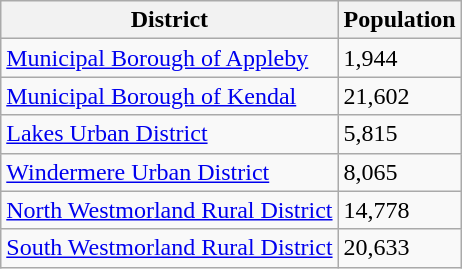<table class="wikitable">
<tr>
<th>District</th>
<th>Population</th>
</tr>
<tr>
<td><a href='#'>Municipal Borough of Appleby</a></td>
<td>1,944</td>
</tr>
<tr>
<td><a href='#'>Municipal Borough of Kendal</a></td>
<td>21,602</td>
</tr>
<tr>
<td><a href='#'>Lakes Urban District</a></td>
<td>5,815</td>
</tr>
<tr>
<td><a href='#'>Windermere Urban District</a></td>
<td>8,065</td>
</tr>
<tr>
<td><a href='#'>North Westmorland Rural District</a></td>
<td>14,778</td>
</tr>
<tr>
<td><a href='#'>South Westmorland Rural District</a></td>
<td>20,633</td>
</tr>
</table>
